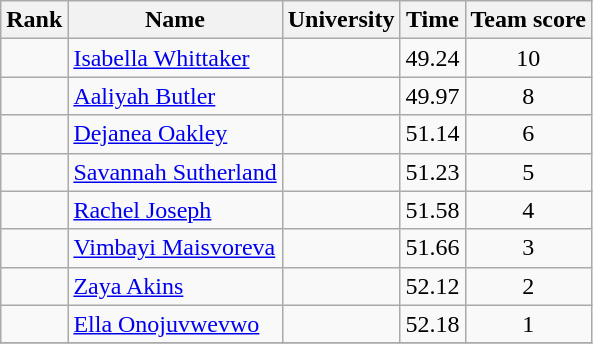<table class="wikitable sortable" style="text-align:center">
<tr>
<th>Rank</th>
<th>Name</th>
<th>University</th>
<th>Time</th>
<th>Team score</th>
</tr>
<tr>
<td></td>
<td align=left> <a href='#'>Isabella Whittaker</a></td>
<td></td>
<td>49.24</td>
<td>10  </td>
</tr>
<tr>
<td></td>
<td align=left> <a href='#'>Aaliyah Butler</a></td>
<td></td>
<td>49.97</td>
<td>8</td>
</tr>
<tr>
<td></td>
<td align=left> <a href='#'>Dejanea Oakley</a></td>
<td></td>
<td>51.14</td>
<td>6</td>
</tr>
<tr>
<td></td>
<td align=left> <a href='#'>Savannah Sutherland</a></td>
<td></td>
<td>51.23</td>
<td>5 </td>
</tr>
<tr>
<td></td>
<td align=left> <a href='#'>Rachel Joseph</a></td>
<td></td>
<td>51.58</td>
<td>4</td>
</tr>
<tr>
<td></td>
<td align=left> <a href='#'>Vimbayi Maisvoreva</a></td>
<td></td>
<td>51.66</td>
<td>3</td>
</tr>
<tr>
<td></td>
<td align=left> <a href='#'>Zaya Akins</a></td>
<td></td>
<td>52.12</td>
<td>2</td>
</tr>
<tr>
<td></td>
<td align=left> <a href='#'>Ella Onojuvwevwo</a></td>
<td></td>
<td>52.18</td>
<td>1</td>
</tr>
<tr>
</tr>
</table>
